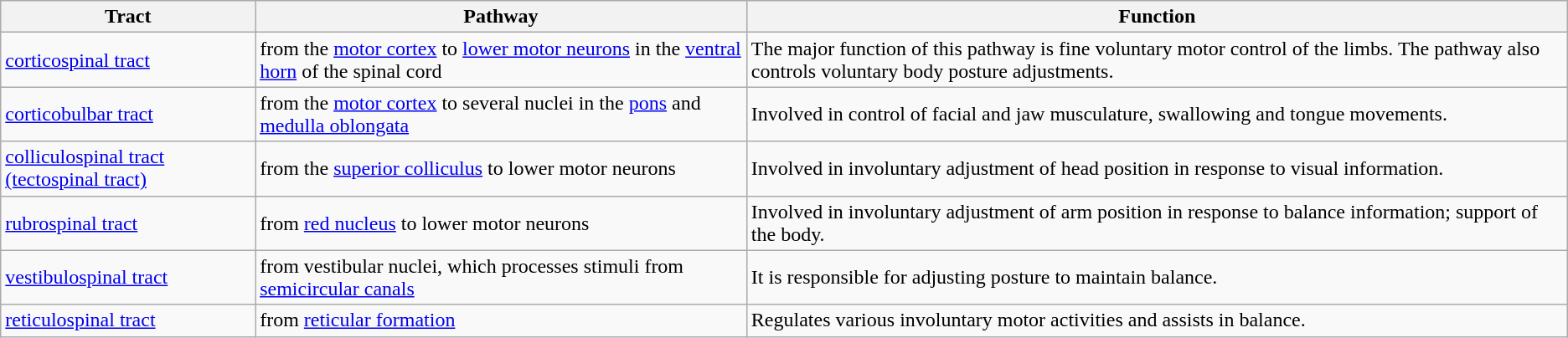<table class="wikitable">
<tr>
<th>Tract</th>
<th>Pathway</th>
<th>Function</th>
</tr>
<tr>
<td><a href='#'>corticospinal tract</a></td>
<td>from the <a href='#'>motor cortex</a> to <a href='#'>lower motor neurons</a> in the <a href='#'>ventral horn</a> of the spinal cord</td>
<td>The major function of this pathway is fine voluntary motor control of the limbs. The pathway also controls voluntary body posture adjustments.</td>
</tr>
<tr>
<td><a href='#'>corticobulbar tract</a></td>
<td>from the <a href='#'>motor cortex</a> to several nuclei in the <a href='#'>pons</a> and <a href='#'>medulla oblongata</a></td>
<td>Involved in control of facial and jaw musculature, swallowing and tongue movements.</td>
</tr>
<tr>
<td><a href='#'>colliculospinal tract (tectospinal tract)</a></td>
<td>from the <a href='#'>superior colliculus</a> to lower motor neurons</td>
<td>Involved in involuntary adjustment of head position in response to visual information.</td>
</tr>
<tr>
<td><a href='#'>rubrospinal tract</a></td>
<td>from <a href='#'>red nucleus</a> to lower motor neurons</td>
<td>Involved in involuntary adjustment of arm position in response to balance information; support of the body.</td>
</tr>
<tr>
<td><a href='#'>vestibulospinal tract</a></td>
<td>from vestibular nuclei, which processes stimuli from <a href='#'>semicircular canals</a></td>
<td>It is responsible for adjusting posture to maintain balance.</td>
</tr>
<tr>
<td><a href='#'>reticulospinal tract</a></td>
<td>from <a href='#'>reticular formation</a></td>
<td>Regulates various involuntary motor activities and assists in balance.</td>
</tr>
</table>
